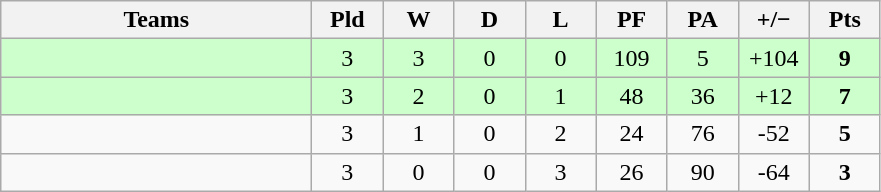<table class="wikitable" style="text-align: center;">
<tr>
<th width="200">Teams</th>
<th width="40">Pld</th>
<th width="40">W</th>
<th width="40">D</th>
<th width="40">L</th>
<th width="40">PF</th>
<th width="40">PA</th>
<th width="40">+/−</th>
<th width="40">Pts</th>
</tr>
<tr bgcolor=#ccffcc>
<td align=left></td>
<td>3</td>
<td>3</td>
<td>0</td>
<td>0</td>
<td>109</td>
<td>5</td>
<td>+104</td>
<td><strong>9</strong></td>
</tr>
<tr bgcolor=#ccffcc>
<td align=left></td>
<td>3</td>
<td>2</td>
<td>0</td>
<td>1</td>
<td>48</td>
<td>36</td>
<td>+12</td>
<td><strong>7</strong></td>
</tr>
<tr>
<td align=left></td>
<td>3</td>
<td>1</td>
<td>0</td>
<td>2</td>
<td>24</td>
<td>76</td>
<td>-52</td>
<td><strong>5</strong></td>
</tr>
<tr>
<td align=left></td>
<td>3</td>
<td>0</td>
<td>0</td>
<td>3</td>
<td>26</td>
<td>90</td>
<td>-64</td>
<td><strong>3</strong></td>
</tr>
</table>
